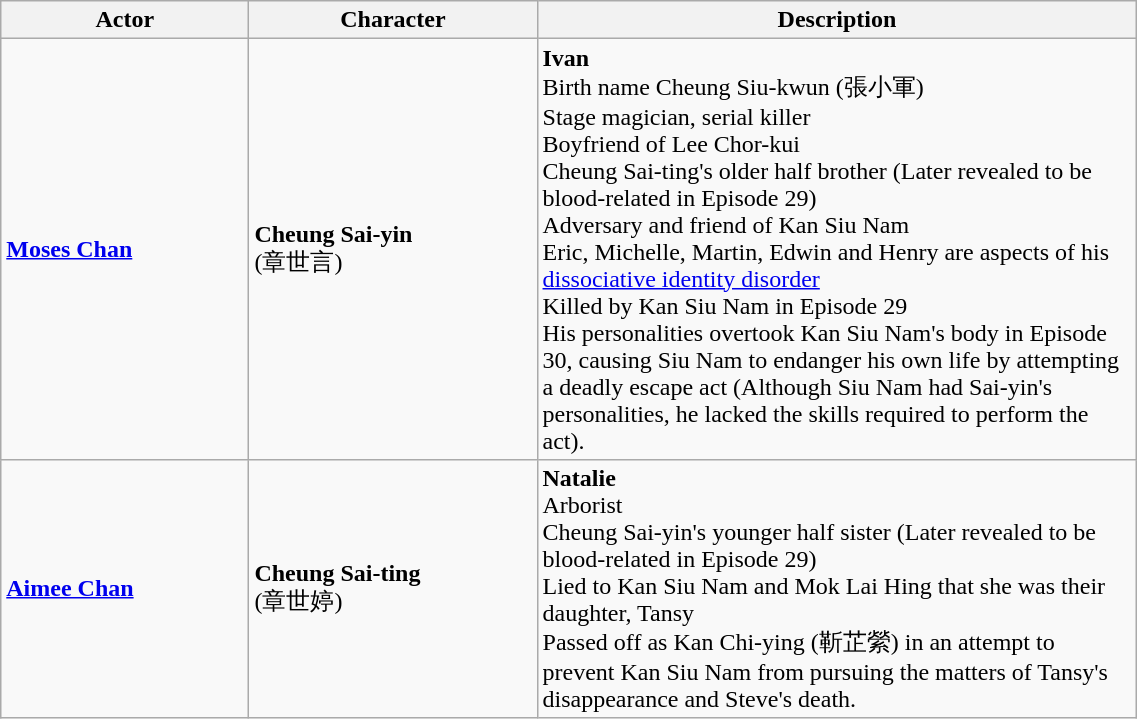<table class="wikitable" width="60%">
<tr>
<th style="width:6%">Actor</th>
<th style="width:6%">Character</th>
<th style="width:15%">Description</th>
</tr>
<tr>
<td><strong><a href='#'>Moses Chan</a></strong></td>
<td><strong>Cheung Sai-yin</strong><br>(章世言)</td>
<td><strong>Ivan</strong><br>Birth name Cheung Siu-kwun (張小軍)<br>Stage magician, serial killer<br>Boyfriend of Lee Chor-kui <br>Cheung Sai-ting's older half brother (Later revealed to be blood-related in Episode 29)<br>Adversary and friend of Kan Siu Nam<br>Eric, Michelle, Martin, Edwin and Henry are aspects of his <a href='#'>dissociative identity disorder</a><br>Killed by Kan Siu Nam in Episode 29<br>His personalities overtook Kan Siu Nam's body in Episode 30, causing Siu Nam to endanger his own life by attempting a deadly escape act (Although Siu Nam had Sai-yin's personalities, he lacked the skills required to perform the act).</td>
</tr>
<tr>
<td><strong><a href='#'>Aimee Chan</a></strong></td>
<td><strong>Cheung Sai-ting</strong><br>(章世婷)</td>
<td><strong>Natalie</strong><br>Arborist<br>Cheung Sai-yin's younger half sister (Later revealed to be blood-related in Episode 29)<br>Lied to Kan Siu Nam and Mok Lai Hing that she was their daughter, Tansy<br>Passed off as Kan Chi-ying (靳芷縈) in an attempt to prevent Kan Siu Nam from pursuing the matters of Tansy's disappearance and Steve's death.</td>
</tr>
</table>
